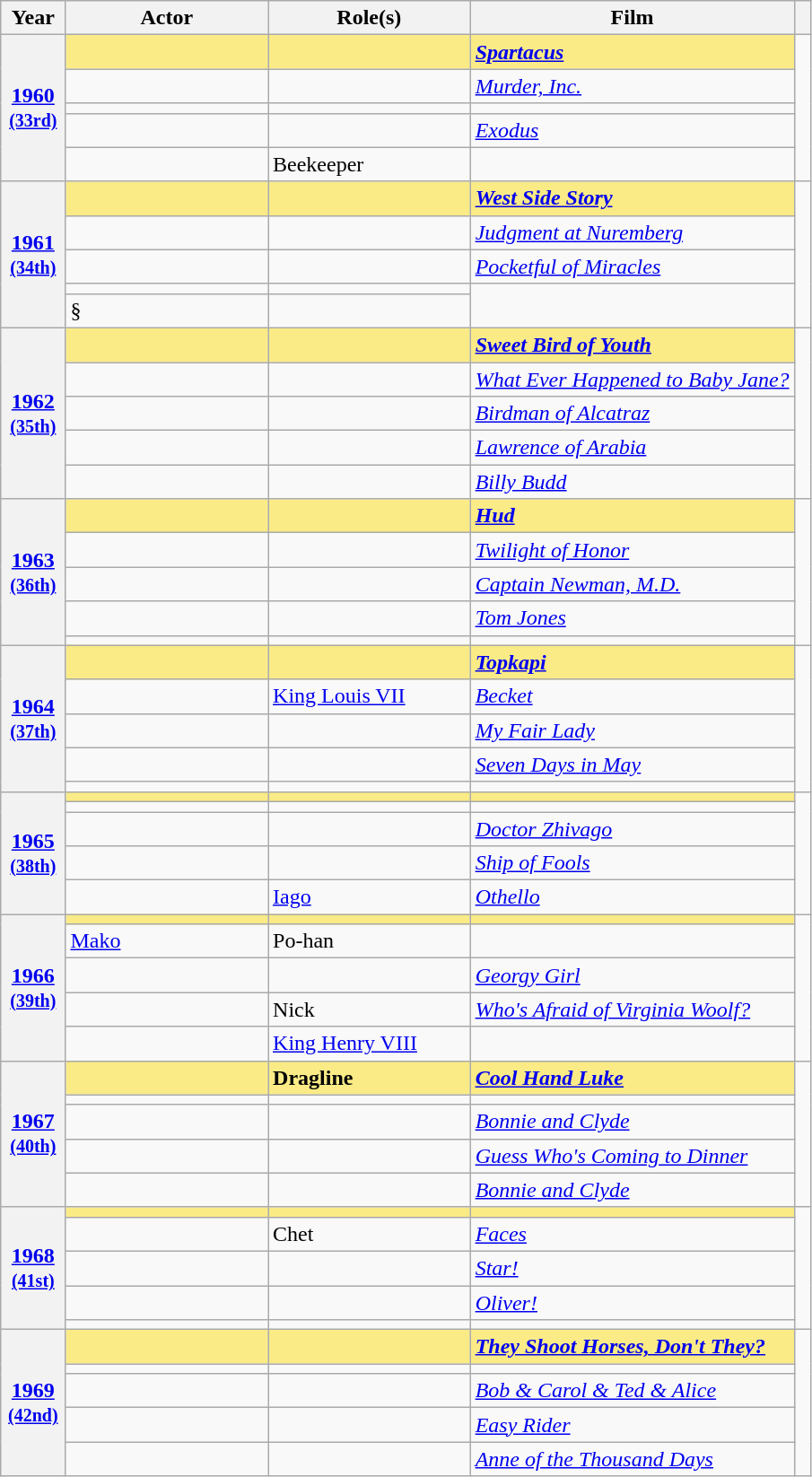<table class="wikitable sortable" style="text-align:left;">
<tr>
<th scope="col" style="width:8%;">Year</th>
<th scope="col" style="width:25%;">Actor</th>
<th scope="col" style="width:25%;">Role(s)</th>
<th scope="col" style="width:40%;">Film</th>
<th scope="col" style="width:2%;" class="unsortable"></th>
</tr>
<tr>
<th scope="row" rowspan=5 style="text-align:center"><a href='#'>1960</a> <br><small><a href='#'>(33rd)</a> </small></th>
<td style="background:#FAEB86"><strong> </strong></td>
<td style="background:#FAEB86"><strong></strong></td>
<td style="background:#FAEB86"><strong><em><a href='#'>Spartacus</a></em></strong></td>
<td rowspan=5></td>
</tr>
<tr>
<td></td>
<td></td>
<td><em><a href='#'>Murder, Inc.</a></em></td>
</tr>
<tr>
<td></td>
<td></td>
<td><em></em></td>
</tr>
<tr>
<td></td>
<td></td>
<td><em><a href='#'>Exodus</a></em></td>
</tr>
<tr>
<td></td>
<td>Beekeeper</td>
<td><em></em></td>
</tr>
<tr>
<th scope="row" rowspan=5 style="text-align:center"><a href='#'>1961</a> <br><small><a href='#'>(34th)</a> </small></th>
<td style="background:#FAEB86"><strong> </strong></td>
<td style="background:#FAEB86"><strong></strong></td>
<td style="background:#FAEB86"><strong><em><a href='#'>West Side Story</a></em></strong></td>
<td rowspan=5></td>
</tr>
<tr>
<td></td>
<td></td>
<td><em><a href='#'>Judgment at Nuremberg</a></em></td>
</tr>
<tr>
<td></td>
<td></td>
<td><em><a href='#'>Pocketful of Miracles</a></em></td>
</tr>
<tr>
<td></td>
<td></td>
<td rowspan="2"><em></em></td>
</tr>
<tr>
<td> §</td>
<td></td>
</tr>
<tr>
<th scope="row" rowspan=5 style="text-align:center"><a href='#'>1962</a> <br><small><a href='#'>(35th)</a> </small></th>
<td style="background:#FAEB86"><strong> </strong></td>
<td style="background:#FAEB86"><strong></strong></td>
<td style="background:#FAEB86"><strong><em><a href='#'>Sweet Bird of Youth</a></em></strong></td>
<td rowspan=5></td>
</tr>
<tr>
<td></td>
<td></td>
<td><em><a href='#'>What Ever Happened to Baby Jane?</a></em></td>
</tr>
<tr>
<td></td>
<td></td>
<td><em><a href='#'>Birdman of Alcatraz</a></em></td>
</tr>
<tr>
<td></td>
<td></td>
<td><em><a href='#'>Lawrence of Arabia</a></em></td>
</tr>
<tr>
<td></td>
<td></td>
<td><em><a href='#'>Billy Budd</a></em></td>
</tr>
<tr>
<th scope="row" rowspan=5 style="text-align:center"><a href='#'>1963</a> <br><small><a href='#'>(36th)</a> </small></th>
<td style="background:#FAEB86"><strong> </strong></td>
<td style="background:#FAEB86"><strong></strong></td>
<td style="background:#FAEB86"><strong><em><a href='#'>Hud</a></em></strong></td>
<td rowspan=5></td>
</tr>
<tr>
<td></td>
<td></td>
<td><em><a href='#'>Twilight of Honor</a></em></td>
</tr>
<tr>
<td></td>
<td></td>
<td><em><a href='#'>Captain Newman, M.D.</a></em></td>
</tr>
<tr>
<td></td>
<td></td>
<td><em><a href='#'>Tom Jones</a></em></td>
</tr>
<tr>
<td></td>
<td></td>
<td><em></em></td>
</tr>
<tr>
<th scope="row" rowspan=5 style="text-align:center"><a href='#'>1964</a> <br><small><a href='#'>(37th)</a> </small></th>
<td style="background:#FAEB86"><strong> </strong></td>
<td style="background:#FAEB86"><strong></strong></td>
<td style="background:#FAEB86"><strong><em><a href='#'>Topkapi</a></em></strong></td>
<td rowspan=5></td>
</tr>
<tr>
<td></td>
<td><a href='#'>King Louis VII</a></td>
<td><em><a href='#'>Becket</a></em></td>
</tr>
<tr>
<td></td>
<td></td>
<td><em><a href='#'>My Fair Lady</a></em></td>
</tr>
<tr>
<td></td>
<td></td>
<td><em><a href='#'>Seven Days in May</a></em></td>
</tr>
<tr>
<td></td>
<td></td>
<td><em></em></td>
</tr>
<tr>
<th scope="row" rowspan=5 style="text-align:center"><a href='#'>1965</a> <br><small><a href='#'>(38th)</a> </small></th>
<td style="background:#FAEB86"><strong> </strong></td>
<td style="background:#FAEB86"><strong></strong></td>
<td style="background:#FAEB86"><strong><em></em></strong></td>
<td rowspan=5></td>
</tr>
<tr>
<td></td>
<td></td>
<td><em></em></td>
</tr>
<tr>
<td></td>
<td></td>
<td><em><a href='#'>Doctor Zhivago</a></em></td>
</tr>
<tr>
<td></td>
<td></td>
<td><em><a href='#'>Ship of Fools</a></em></td>
</tr>
<tr>
<td></td>
<td><a href='#'>Iago</a></td>
<td><em><a href='#'>Othello</a></em></td>
</tr>
<tr>
<th scope="row" rowspan=5 style="text-align:center"><a href='#'>1966</a> <br><small><a href='#'>(39th)</a> </small></th>
<td style="background:#FAEB86"><strong> </strong></td>
<td style="background:#FAEB86"><strong></strong></td>
<td style="background:#FAEB86"><strong><em></em></strong></td>
<td rowspan=5></td>
</tr>
<tr>
<td><a href='#'>Mako</a></td>
<td>Po-han</td>
<td><em></em></td>
</tr>
<tr>
<td></td>
<td></td>
<td><em><a href='#'>Georgy Girl</a></em></td>
</tr>
<tr>
<td></td>
<td>Nick</td>
<td><em><a href='#'>Who's Afraid of Virginia Woolf?</a></em></td>
</tr>
<tr>
<td></td>
<td><a href='#'>King Henry VIII</a></td>
<td><em></em></td>
</tr>
<tr>
<th scope="row" rowspan=5 style="text-align:center"><a href='#'>1967</a> <br><small><a href='#'>(40th)</a> </small></th>
<td style="background:#FAEB86"><strong> </strong></td>
<td style="background:#FAEB86"><strong>Dragline</strong></td>
<td style="background:#FAEB86"><strong><em><a href='#'>Cool Hand Luke</a></em></strong></td>
<td rowspan=5></td>
</tr>
<tr>
<td></td>
<td></td>
<td><em></em></td>
</tr>
<tr>
<td></td>
<td></td>
<td><em><a href='#'>Bonnie and Clyde</a></em></td>
</tr>
<tr>
<td></td>
<td></td>
<td><em><a href='#'>Guess Who's Coming to Dinner</a></em></td>
</tr>
<tr>
<td></td>
<td></td>
<td><em><a href='#'>Bonnie and Clyde</a></em></td>
</tr>
<tr>
<th scope="row" rowspan=5 style="text-align:center"><a href='#'>1968</a> <br><small><a href='#'>(41st)</a> </small></th>
<td style="background:#FAEB86"><strong> </strong></td>
<td style="background:#FAEB86"><strong></strong></td>
<td style="background:#FAEB86"><strong><em></em></strong></td>
<td rowspan=5></td>
</tr>
<tr>
<td></td>
<td>Chet</td>
<td><em><a href='#'>Faces</a></em></td>
</tr>
<tr>
<td></td>
<td></td>
<td><em><a href='#'>Star!</a></em></td>
</tr>
<tr>
<td></td>
<td></td>
<td><em><a href='#'>Oliver!</a></em></td>
</tr>
<tr>
<td></td>
<td></td>
<td><em></em></td>
</tr>
<tr>
<th scope="row" rowspan=5 style="text-align:center"><a href='#'>1969</a> <br><small><a href='#'>(42nd)</a> </small></th>
<td style="background:#FAEB86"><strong> </strong></td>
<td style="background:#FAEB86"><strong></strong></td>
<td style="background:#FAEB86"><strong><em><a href='#'>They Shoot Horses, Don't They?</a></em></strong></td>
<td rowspan=5></td>
</tr>
<tr>
<td></td>
<td></td>
<td><em></em></td>
</tr>
<tr>
<td></td>
<td></td>
<td><em><a href='#'>Bob & Carol & Ted & Alice</a></em></td>
</tr>
<tr>
<td></td>
<td></td>
<td><em><a href='#'>Easy Rider</a></em></td>
</tr>
<tr>
<td></td>
<td></td>
<td><em><a href='#'>Anne of the Thousand Days</a></em></td>
</tr>
</table>
